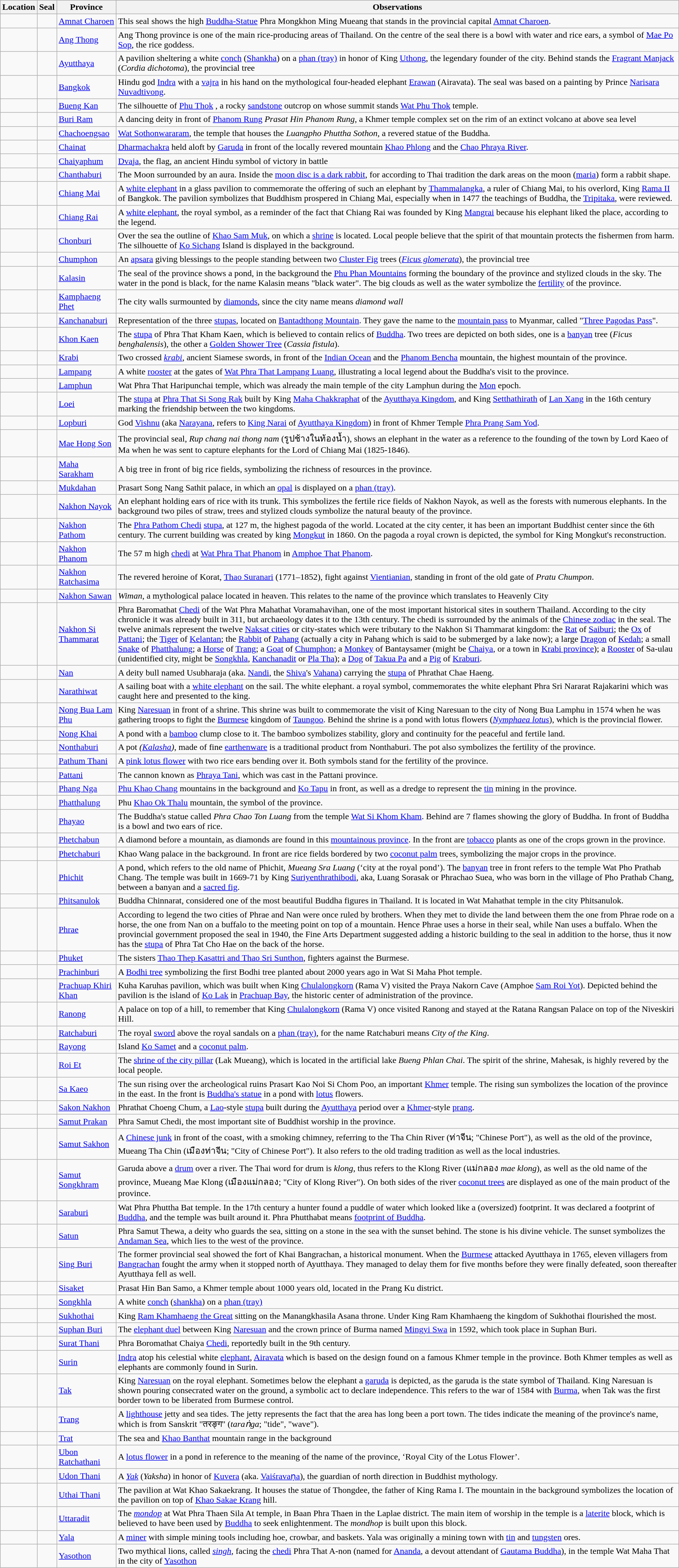<table class="wikitable">
<tr>
<th>Location</th>
<th>Seal</th>
<th>Province</th>
<th>Observations</th>
</tr>
<tr>
<td></td>
<td></td>
<td><a href='#'>Amnat Charoen</a> <br> </td>
<td>This seal shows the  high <a href='#'>Buddha-Statue</a> Phra Mongkhon Ming Mueang that stands in the provincial capital <a href='#'>Amnat Charoen</a>.</td>
</tr>
<tr>
<td></td>
<td></td>
<td><a href='#'>Ang Thong</a> <br> </td>
<td>Ang Thong province is one of the main rice-producing areas of Thailand. On the centre of the seal there is a bowl with water and rice ears, a symbol of <a href='#'>Mae Po Sop</a>, the rice goddess.</td>
</tr>
<tr>
<td></td>
<td></td>
<td><a href='#'>Ayutthaya</a> <br> </td>
<td>A pavilion sheltering a white <a href='#'>conch</a> (<a href='#'>Shankha</a>) on a <a href='#'>phan (tray)</a> in honor of King <a href='#'>Uthong</a>, the legendary founder of the city. Behind stands the <a href='#'>Fragrant Manjack</a> (<em>Cordia dichotoma</em>), the provincial tree</td>
</tr>
<tr>
<td></td>
<td></td>
<td><a href='#'>Bangkok</a><br></td>
<td>Hindu god <a href='#'>Indra</a> with a <a href='#'>vajra</a> in his hand on the mythological four-headed elephant <a href='#'>Erawan</a> (Airavata). The seal was based on a painting by Prince <a href='#'>Narisara Nuvadtivong</a>.</td>
</tr>
<tr>
<td></td>
<td></td>
<td><a href='#'>Bueng Kan</a><br></td>
<td>The silhouette of <a href='#'>Phu Thok</a> , a rocky <a href='#'>sandstone</a> outcrop on whose summit stands <a href='#'>Wat Phu Thok</a> temple.</td>
</tr>
<tr>
<td></td>
<td></td>
<td><a href='#'>Buri Ram</a> <br></td>
<td>A dancing deity in front of <a href='#'>Phanom Rung</a> <em>Prasat Hin Phanom Rung</em>, a Khmer temple complex set on the rim of an extinct volcano at  above sea level</td>
</tr>
<tr>
<td></td>
<td></td>
<td><a href='#'>Chachoengsao</a> <br></td>
<td><a href='#'>Wat Sothonwararam</a>, the temple that houses the <em>Luangpho Phuttha Sothon</em>, a revered statue of the Buddha.</td>
</tr>
<tr>
<td></td>
<td></td>
<td><a href='#'>Chainat</a> <br></td>
<td><a href='#'>Dharmachakra</a> held aloft by <a href='#'>Garuda</a> in front of the locally revered mountain <a href='#'>Khao Phlong</a>  and the <a href='#'>Chao Phraya River</a>.</td>
</tr>
<tr>
<td></td>
<td></td>
<td><a href='#'>Chaiyaphum</a> <br></td>
<td><a href='#'>Dvaja</a>, the flag, an ancient Hindu symbol of victory in battle</td>
</tr>
<tr>
<td></td>
<td></td>
<td><a href='#'>Chanthaburi</a> <br></td>
<td>The Moon surrounded by an aura. Inside the <a href='#'>moon disc is a dark rabbit</a>, for according to Thai tradition the dark areas on the moon (<a href='#'>maria</a>) form a rabbit shape.</td>
</tr>
<tr>
<td></td>
<td></td>
<td><a href='#'>Chiang Mai</a> <br></td>
<td>A <a href='#'>white elephant</a> in a glass pavilion to commemorate the offering of such an elephant by <a href='#'>Thammalangka</a>, a ruler of Chiang Mai, to his overlord, King <a href='#'>Rama II</a> of Bangkok. The pavilion symbolizes that Buddhism prospered in Chiang Mai, especially when in 1477 the teachings of Buddha, the <a href='#'>Tripitaka</a>, were reviewed.</td>
</tr>
<tr>
<td></td>
<td></td>
<td><a href='#'>Chiang Rai</a> <br></td>
<td>A <a href='#'>white elephant</a>, the royal symbol, as a reminder of the fact that Chiang Rai was founded by King <a href='#'>Mangrai</a> because his elephant liked the place, according to the legend.</td>
</tr>
<tr>
<td></td>
<td></td>
<td><a href='#'>Chonburi</a> <br></td>
<td>Over the sea the outline of <a href='#'>Khao Sam Muk</a>, on which a <a href='#'>shrine</a> is located. Local people believe that the spirit of that mountain protects the fishermen from harm. The silhouette of <a href='#'>Ko Sichang</a> Island is displayed in the background.</td>
</tr>
<tr>
<td></td>
<td></td>
<td><a href='#'>Chumphon</a> <br></td>
<td>An <a href='#'>apsara</a> giving blessings to the people standing between two <a href='#'>Cluster Fig</a> trees (<em><a href='#'>Ficus glomerata</a></em>), the provincial tree</td>
</tr>
<tr>
<td></td>
<td></td>
<td><a href='#'>Kalasin</a><br></td>
<td>The seal of the province shows a pond, in the background the <a href='#'>Phu Phan Mountains</a> forming the boundary of the province and stylized clouds in the sky. The water in the pond is black, for the name Kalasin means "black water". The big clouds as well as the water symbolize the <a href='#'>fertility</a> of the province.</td>
</tr>
<tr>
<td></td>
<td></td>
<td><a href='#'>Kamphaeng Phet</a> <br> </td>
<td>The city walls surmounted by <a href='#'>diamonds</a>, since the city name means <em>diamond wall</em></td>
</tr>
<tr>
<td></td>
<td></td>
<td><a href='#'>Kanchanaburi</a><br></td>
<td>Representation of the three <a href='#'>stupas</a>, located on <a href='#'>Bantadthong Mountain</a>. They gave the name to the <a href='#'>mountain pass</a> to Myanmar, called "<a href='#'>Three Pagodas Pass</a>".</td>
</tr>
<tr>
<td></td>
<td></td>
<td><a href='#'>Khon Kaen</a> <br> </td>
<td>The <a href='#'>stupa</a> of Phra That Kham Kaen, which is believed to contain relics of <a href='#'>Buddha</a>. Two trees are depicted on both sides, one is a <a href='#'>banyan</a> tree (<em>Ficus benghalensis</em>), the other a <a href='#'>Golden Shower Tree</a> (<em>Cassia fistula</em>).</td>
</tr>
<tr>
<td></td>
<td></td>
<td><a href='#'>Krabi</a> <br> </td>
<td>Two crossed <em><a href='#'>krabi</a></em>, ancient Siamese swords, in front of the <a href='#'>Indian Ocean</a> and the <a href='#'>Phanom Bencha</a> mountain, the highest mountain of the province.</td>
</tr>
<tr>
<td></td>
<td></td>
<td><a href='#'>Lampang</a> <br> </td>
<td>A white <a href='#'>rooster</a> at the gates of <a href='#'>Wat Phra That Lampang Luang</a>, illustrating a local legend about the Buddha's visit to the province.</td>
</tr>
<tr>
<td></td>
<td></td>
<td><a href='#'>Lamphun</a><br></td>
<td>Wat Phra That Haripunchai temple, which was already the main temple of the city Lamphun during the <a href='#'>Mon</a> epoch.</td>
</tr>
<tr>
<td></td>
<td></td>
<td><a href='#'>Loei</a><br></td>
<td>The <a href='#'>stupa</a> at <a href='#'>Phra That Si Song Rak</a> built by King <a href='#'>Maha Chakkraphat</a> of the <a href='#'>Ayutthaya Kingdom</a>, and King <a href='#'>Setthathirath</a> of <a href='#'>Lan Xang</a> in the 16th century marking the friendship between the two kingdoms.</td>
</tr>
<tr>
<td></td>
<td></td>
<td><a href='#'>Lopburi</a> <br> </td>
<td>God <a href='#'>Vishnu</a> (aka <a href='#'>Narayana</a>, refers to <a href='#'>King Narai</a> of <a href='#'>Ayutthaya Kingdom</a>) in front of Khmer Temple <a href='#'>Phra Prang Sam Yod</a>.</td>
</tr>
<tr>
<td></td>
<td></td>
<td><a href='#'>Mae Hong Son</a> <br> </td>
<td>The provincial seal, <em>Rup chang nai thong nam</em> (รูปช้างในท้องน้ำ), shows an elephant in the water as a reference to the founding of the town by Lord Kaeo of Ma when he was sent to capture elephants for the Lord of Chiang Mai (1825-1846).</td>
</tr>
<tr>
<td></td>
<td></td>
<td><a href='#'>Maha Sarakham</a> <br> </td>
<td>A big tree in front of big rice fields, symbolizing the richness of resources in the province.</td>
</tr>
<tr>
<td></td>
<td></td>
<td><a href='#'>Mukdahan</a> <br> </td>
<td>Prasart Song Nang Sathit palace, in which an <a href='#'>opal</a> is displayed on a <a href='#'>phan (tray)</a>.</td>
</tr>
<tr>
<td></td>
<td></td>
<td><a href='#'>Nakhon Nayok</a><br></td>
<td>An elephant holding ears of rice with its trunk. This symbolizes the fertile rice fields of Nakhon Nayok, as well as the forests with numerous elephants. In the background two piles of straw, trees and stylized clouds symbolize the natural beauty of the province.</td>
</tr>
<tr>
<td></td>
<td></td>
<td><a href='#'>Nakhon Pathom</a><br></td>
<td>The <a href='#'>Phra Pathom Chedi</a> <a href='#'>stupa</a>, at 127 m, the highest pagoda of the world. Located at the city center, it has been an important Buddhist center since the 6th century. The current building was created by king <a href='#'>Mongkut</a> in 1860. On the pagoda a royal crown is depicted, the symbol for King Mongkut's reconstruction.</td>
</tr>
<tr>
<td></td>
<td></td>
<td><a href='#'>Nakhon Phanom</a><br></td>
<td>The 57 m high <a href='#'>chedi</a> at <a href='#'>Wat Phra That Phanom</a> in <a href='#'>Amphoe That Phanom</a>.</td>
</tr>
<tr>
<td></td>
<td></td>
<td><a href='#'>Nakhon Ratchasima</a><br></td>
<td>The revered heroine of Korat, <a href='#'>Thao Suranari</a> (1771–1852), fight against <a href='#'>Vientianian</a>, standing in front of the old gate of <em>Pratu Chumpon</em>.</td>
</tr>
<tr>
<td></td>
<td></td>
<td><a href='#'>Nakhon Sawan</a><br></td>
<td><em>Wiman</em>, a mythological palace located in heaven. This relates to the name of the province which translates to Heavenly City</td>
</tr>
<tr>
<td></td>
<td></td>
<td><a href='#'>Nakhon Si Thammarat</a><br></td>
<td>Phra Baromathat <a href='#'>Chedi</a> of the Wat Phra Mahathat Voramahavihan, one of the most important historical sites in southern Thailand. According to the city chronicle it was already built in 311, but archaeology dates it to the 13th century. The chedi is surrounded by the animals of the <a href='#'>Chinese zodiac</a> in the seal. The twelve animals represent the twelve <a href='#'>Naksat cities</a> or city-states which were tributary to the Nakhon Si Thammarat kingdom: the <a href='#'>Rat</a> of <a href='#'>Saiburi</a>; the <a href='#'>Ox</a> of <a href='#'>Pattani</a>; the <a href='#'>Tiger</a> of <a href='#'>Kelantan</a>; the <a href='#'>Rabbit</a> of <a href='#'>Pahang</a> (actually a city in Pahang which is said to be submerged by a lake now); a large <a href='#'>Dragon</a> of <a href='#'>Kedah</a>; a small <a href='#'>Snake</a> of <a href='#'>Phatthalung</a>; a <a href='#'>Horse</a> of <a href='#'>Trang</a>; a <a href='#'>Goat</a> of <a href='#'>Chumphon</a>; a <a href='#'>Monkey</a> of Bantaysamer (might be <a href='#'>Chaiya</a>, or a town in <a href='#'>Krabi province</a>); a <a href='#'>Rooster</a> of Sa-ulau (unidentified city, might be <a href='#'>Songkhla</a>, <a href='#'>Kanchanadit</a> or <a href='#'>Pla Tha</a>); a <a href='#'>Dog</a> of <a href='#'>Takua Pa</a> and a <a href='#'>Pig</a> of <a href='#'>Kraburi</a>.</td>
</tr>
<tr>
<td></td>
<td></td>
<td><a href='#'>Nan</a><br></td>
<td>A deity bull named Usubharaja (aka. <a href='#'>Nandi</a>, the <a href='#'>Shiva</a>'s <a href='#'>Vahana</a>) carrying the <a href='#'>stupa</a> of Phrathat Chae Haeng.</td>
</tr>
<tr>
<td></td>
<td></td>
<td><a href='#'>Narathiwat</a><br></td>
<td>A sailing boat with a <a href='#'>white elephant</a> on the sail. The white elephant. a royal symbol, commemorates the white elephant Phra Sri Nararat Rajakarini which was caught here and presented to the king.</td>
</tr>
<tr>
<td></td>
<td></td>
<td><a href='#'>Nong Bua Lam Phu</a><br></td>
<td>King <a href='#'>Naresuan</a> in front of a shrine. This shrine was built to commemorate the visit of King Naresuan to the city of Nong Bua Lamphu in 1574 when he was gathering troops to fight the <a href='#'>Burmese</a> kingdom of <a href='#'>Taungoo</a>. Behind the shrine is a pond with lotus flowers (<em><a href='#'>Nymphaea lotus</a></em>), which is the provincial flower.</td>
</tr>
<tr>
<td></td>
<td></td>
<td><a href='#'>Nong Khai</a><br></td>
<td>A pond with a <a href='#'>bamboo</a> clump close to it. The bamboo symbolizes stability, glory and continuity for the peaceful and fertile land.</td>
</tr>
<tr>
<td></td>
<td></td>
<td><a href='#'>Nonthaburi</a><br></td>
<td>A pot <em>(<a href='#'>Kalasha</a>)</em>, made of fine <a href='#'>earthenware</a> is a traditional product from Nonthaburi. The pot also symbolizes the fertility of the province.</td>
</tr>
<tr>
<td></td>
<td></td>
<td><a href='#'>Pathum Thani</a><br></td>
<td>A <a href='#'>pink lotus flower</a> with two rice ears bending over it. Both symbols stand for the fertility of the province.</td>
</tr>
<tr>
<td></td>
<td></td>
<td><a href='#'>Pattani</a><br></td>
<td>The cannon known as <a href='#'>Phraya Tani</a>, which was cast in the Pattani province.</td>
</tr>
<tr>
<td></td>
<td></td>
<td><a href='#'>Phang Nga</a><br></td>
<td><a href='#'>Phu Khao Chang</a> mountains in the background and <a href='#'>Ko Tapu</a> in front, as well as a dredge to represent the <a href='#'>tin</a> mining in the province.</td>
</tr>
<tr>
<td></td>
<td></td>
<td><a href='#'>Phatthalung</a><br></td>
<td>Phu <a href='#'>Khao Ok Thalu</a> mountain, the symbol of the province.</td>
</tr>
<tr>
<td></td>
<td></td>
<td><a href='#'>Phayao</a><br></td>
<td>The Buddha's statue called <em>Phra Chao Ton Luang</em> from the temple <a href='#'>Wat Si Khom Kham</a>. Behind are 7 flames showing the glory of Buddha. In front of Buddha is a bowl and two ears of rice.</td>
</tr>
<tr>
<td></td>
<td></td>
<td><a href='#'>Phetchabun</a><br></td>
<td>A diamond before a mountain, as diamonds are found in this <a href='#'>mountainous province</a>. In the front are <a href='#'>tobacco</a> plants as one of the crops grown in the province.</td>
</tr>
<tr>
<td></td>
<td></td>
<td><a href='#'>Phetchaburi</a><br></td>
<td>Khao Wang palace in the background. In front are rice fields bordered by two <a href='#'>coconut palm</a> trees, symbolizing the major crops in the province.</td>
</tr>
<tr>
<td></td>
<td></td>
<td><a href='#'>Phichit</a><br></td>
<td>A pond, which refers to the old name of Phichit, <em>Mueang Sra Luang</em> (‘city at the royal pond’). The <a href='#'>banyan</a> tree in front refers to the temple Wat Pho Prathab Chang. The temple was built in 1669-71 by King <a href='#'>Suriyenthrathibodi</a>, aka, Luang Sorasak or Phrachao Suea, who was born in the village of Pho Prathab Chang, between a banyan and a <a href='#'>sacred fig</a>.</td>
</tr>
<tr>
<td></td>
<td></td>
<td><a href='#'>Phitsanulok</a><br></td>
<td>Buddha Chinnarat, considered one of the most beautiful Buddha figures in Thailand. It is located in Wat Mahathat temple in the city Phitsanulok.</td>
</tr>
<tr>
<td></td>
<td></td>
<td><a href='#'>Phrae</a><br></td>
<td>According to legend the two cities of Phrae and Nan were once ruled by brothers. When they met to divide the land between them the one from Phrae rode on a horse, the one from Nan on a buffalo to the meeting point on top of a mountain. Hence Phrae uses a horse in their seal, while Nan uses a buffalo.  When the provincial government proposed the seal in 1940, the Fine Arts Department suggested adding a historic building to the seal in addition to the horse, thus it now has the <a href='#'>stupa</a> of Phra Tat Cho Hae on the back of the horse.</td>
</tr>
<tr>
<td></td>
<td></td>
<td><a href='#'>Phuket</a><br></td>
<td>The sisters <a href='#'>Thao Thep Kasattri and Thao Sri Sunthon</a>, fighters against the Burmese.</td>
</tr>
<tr>
<td></td>
<td></td>
<td><a href='#'>Prachinburi</a><br></td>
<td>A <a href='#'>Bodhi tree</a> symbolizing the first Bodhi tree planted about 2000 years ago in Wat Si Maha Phot temple.</td>
</tr>
<tr>
<td></td>
<td></td>
<td><a href='#'>Prachuap Khiri Khan</a><br></td>
<td>Kuha Karuhas pavilion, which was built when King <a href='#'>Chulalongkorn</a> (Rama V) visited the Praya Nakorn Cave (Amphoe <a href='#'>Sam Roi Yot</a>). Depicted behind the pavilion is the island of <a href='#'>Ko Lak</a> in <a href='#'>Prachuap Bay</a>, the historic center of administration of the province.</td>
</tr>
<tr>
<td></td>
<td></td>
<td><a href='#'>Ranong</a><br></td>
<td>A palace on top of a hill, to remember that King <a href='#'>Chulalongkorn</a> (Rama V) once visited Ranong and stayed at the Ratana Rangsan Palace on top of the Niveskiri Hill.</td>
</tr>
<tr>
<td></td>
<td></td>
<td><a href='#'>Ratchaburi</a><br></td>
<td>The royal <a href='#'>sword</a> above the royal sandals on a <a href='#'>phan (tray)</a>, for the name Ratchaburi means <em>City of the King</em>.</td>
</tr>
<tr>
<td></td>
<td></td>
<td><a href='#'>Rayong</a><br></td>
<td>Island <a href='#'>Ko Samet</a> and a <a href='#'>coconut palm</a>.</td>
</tr>
<tr>
<td></td>
<td></td>
<td><a href='#'>Roi Et</a><br></td>
<td>The <a href='#'>shrine of the city pillar</a> (Lak Mueang), which is located in the artificial lake <em>Bueng Phlan Chai</em>. The spirit of the shrine, Mahesak, is highly revered by the local people.</td>
</tr>
<tr>
<td></td>
<td></td>
<td><a href='#'>Sa Kaeo</a><br></td>
<td>The sun rising over the archeological ruins Prasart Kao Noi Si Chom Poo, an important <a href='#'>Khmer</a> temple. The rising sun symbolizes the location of the province in the east. In the front is <a href='#'>Buddha's statue</a> in a pond with <a href='#'>lotus</a> flowers.</td>
</tr>
<tr>
<td></td>
<td></td>
<td><a href='#'>Sakon Nakhon</a><br></td>
<td>Phrathat Choeng Chum, a <a href='#'>Lao</a>-style <a href='#'>stupa</a> built during the <a href='#'>Ayutthaya</a> period over a <a href='#'>Khmer</a>-style <a href='#'>prang</a>.</td>
</tr>
<tr>
<td></td>
<td></td>
<td><a href='#'>Samut Prakan</a><br></td>
<td>Phra Samut Chedi, the most important site of Buddhist worship in the province.</td>
</tr>
<tr>
<td></td>
<td></td>
<td><a href='#'>Samut Sakhon</a><br></td>
<td>A <a href='#'>Chinese junk</a> in front of the coast, with a smoking chimney, referring to the Tha Chin River (ท่าจีน; "Chinese Port"), as well as the old of the province, Mueang Tha Chin (เมืองท่าจีน; "City of Chinese Port"). It also refers to the old trading tradition as well as the local industries.</td>
</tr>
<tr>
<td></td>
<td></td>
<td><a href='#'>Samut Songkhram</a><br></td>
<td>Garuda above a <a href='#'>drum</a> over a river. The Thai word for drum is <em>klong</em>, thus refers to the Klong River (แม่กลอง <em>mae klong</em>), as well as the old name of the province, Mueang Mae Klong (เมืองแม่กลอง; "City of Klong River"). On both sides of the river <a href='#'>coconut trees</a> are displayed as one of the main product of the province.</td>
</tr>
<tr>
<td></td>
<td></td>
<td><a href='#'>Saraburi</a><br></td>
<td>Wat Phra Phuttha Bat temple. In the 17th century a hunter found a puddle of water which looked like a (oversized) footprint. It was declared a footprint of <a href='#'>Buddha</a>, and the temple was built around it. Phra Phutthabat means <a href='#'>footprint of Buddha</a>.</td>
</tr>
<tr>
<td></td>
<td></td>
<td><a href='#'>Satun</a><br></td>
<td>Phra Samut Thewa, a deity who guards the sea, sitting on a stone in the sea with the sunset behind. The stone is his divine vehicle. The sunset symbolizes the <a href='#'>Andaman Sea</a>, which lies to the west of the province.</td>
</tr>
<tr>
<td></td>
<td></td>
<td><a href='#'>Sing Buri</a><br></td>
<td>The former provincial seal showed the fort of Khai Bangrachan, a historical monument. When the <a href='#'>Burmese</a> attacked Ayutthaya in 1765, eleven villagers from <a href='#'>Bangrachan</a> fought the army when it stopped north of Ayutthaya. They managed to delay them for five months before they were finally defeated, soon thereafter Ayutthaya fell as well.</td>
</tr>
<tr>
<td></td>
<td></td>
<td><a href='#'>Sisaket</a><br></td>
<td>Prasat Hin Ban Samo, a Khmer temple about 1000 years old, located in the Prang Ku district.</td>
</tr>
<tr>
<td></td>
<td></td>
<td><a href='#'>Songkhla</a><br></td>
<td>A white <a href='#'>conch</a> (<a href='#'>shankha</a>) on a <a href='#'>phan (tray)</a></td>
</tr>
<tr>
<td></td>
<td></td>
<td><a href='#'>Sukhothai</a><br></td>
<td>King <a href='#'>Ram Khamhaeng the Great</a> sitting on the Manangkhasila Asana throne. Under King Ram Khamhaeng the kingdom of Sukhothai flourished the most.</td>
</tr>
<tr>
<td></td>
<td></td>
<td><a href='#'>Suphan Buri</a><br></td>
<td>The <a href='#'>elephant duel</a> between King <a href='#'>Naresuan</a> and the crown prince of Burma named <a href='#'>Mingyi Swa</a> in 1592, which took place in Suphan Buri.</td>
</tr>
<tr>
<td></td>
<td></td>
<td><a href='#'>Surat Thani</a><br></td>
<td>Phra Boromathat Chaiya <a href='#'>Chedi</a>, reportedly built in the 9th century.</td>
</tr>
<tr>
<td></td>
<td></td>
<td><a href='#'>Surin</a><br></td>
<td><a href='#'>Indra</a> atop his celestial white <a href='#'>elephant</a>, <a href='#'>Airavata</a> which is based on the design found on a famous Khmer temple in the province. Both Khmer temples as well as elephants are commonly found in Surin.</td>
</tr>
<tr>
<td></td>
<td></td>
<td><a href='#'>Tak</a><br></td>
<td>King <a href='#'>Naresuan</a> on the royal elephant. Sometimes below the elephant a <a href='#'>garuda</a> is depicted, as the garuda is the state symbol of Thailand. King Naresuan is shown pouring consecrated water on the ground, a symbolic act to declare independence. This refers to the war of 1584 with <a href='#'>Burma</a>, when Tak was the first border town to be liberated from Burmese control.</td>
</tr>
<tr>
<td></td>
<td></td>
<td><a href='#'>Trang</a><br></td>
<td>A <a href='#'>lighthouse</a> jetty and sea tides. The jetty represents the fact that the area has long been a port town. The tides indicate the meaning of the province's name, which is from Sanskrit "तरङ्ग" (<em>taraṅga</em>; "tide", "wave").</td>
</tr>
<tr>
<td></td>
<td></td>
<td><a href='#'>Trat</a><br></td>
<td>The sea and <a href='#'>Khao Banthat</a> mountain range in the background</td>
</tr>
<tr>
<td></td>
<td></td>
<td><a href='#'>Ubon Ratchathani</a><br></td>
<td>A <a href='#'>lotus flower</a> in a pond in reference to the meaning of the name of the province, ‘Royal City of the Lotus Flower’.</td>
</tr>
<tr>
<td></td>
<td></td>
<td><a href='#'>Udon Thani</a><br></td>
<td>A <em><a href='#'>Yak</a></em> (<em>Yaksha</em>) in honor of  <a href='#'>Kuvera</a> (aka. <a href='#'>Vaiśravaṇa</a>), the guardian of north direction in Buddhist mythology.</td>
</tr>
<tr>
<td></td>
<td></td>
<td><a href='#'>Uthai Thani</a><br></td>
<td>The pavilion at Wat Khao Sakaekrang. It houses the statue of Thongdee, the father of King Rama I. The mountain in the background symbolizes the location of the pavilion on top of <a href='#'>Khao Sakae Krang</a> hill.</td>
</tr>
<tr>
<td></td>
<td></td>
<td><a href='#'>Uttaradit</a><br></td>
<td>The <em><a href='#'>mondop</a></em> at Wat Phra Thaen Sila At temple, in Baan Phra Thaen in the Laplae district. The main item of worship in the temple is a <a href='#'>laterite</a> block, which is believed to have been used by <a href='#'>Buddha</a> to seek enlightenment. The <em>mondhop</em> is built upon this block.</td>
</tr>
<tr>
<td></td>
<td></td>
<td><a href='#'>Yala</a><br></td>
<td>A <a href='#'>miner</a> with simple mining tools including hoe, crowbar, and baskets. Yala was originally a mining town with <a href='#'>tin</a> and <a href='#'>tungsten</a> ores.</td>
</tr>
<tr>
<td></td>
<td></td>
<td><a href='#'>Yasothon</a><br></td>
<td>Two mythical lions, called <em><a href='#'>singh</a></em>, facing the <a href='#'>chedi</a> Phra That A-non (named for <a href='#'>Ananda</a>, a devout attendant of <a href='#'>Gautama Buddha</a>), in the temple Wat Maha That in the city of <a href='#'>Yasothon</a></td>
</tr>
</table>
